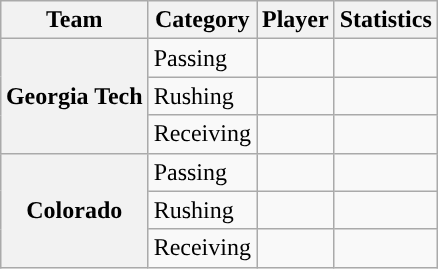<table class="wikitable" style="float:right">
<tr>
<th>Team</th>
<th>Category</th>
<th>Player</th>
<th>Statistics</th>
</tr>
<tr>
<th rowspan=3>Georgia Tech</th>
<td>Passing</td>
<td></td>
<td></td>
</tr>
<tr>
<td>Rushing</td>
<td></td>
<td></td>
</tr>
<tr>
<td>Receiving</td>
<td></td>
<td></td>
</tr>
<tr>
<th rowspan=3>Colorado</th>
<td>Passing</td>
<td></td>
<td></td>
</tr>
<tr>
<td>Rushing</td>
<td></td>
<td></td>
</tr>
<tr>
<td>Receiving</td>
<td></td>
<td></td>
</tr>
</table>
